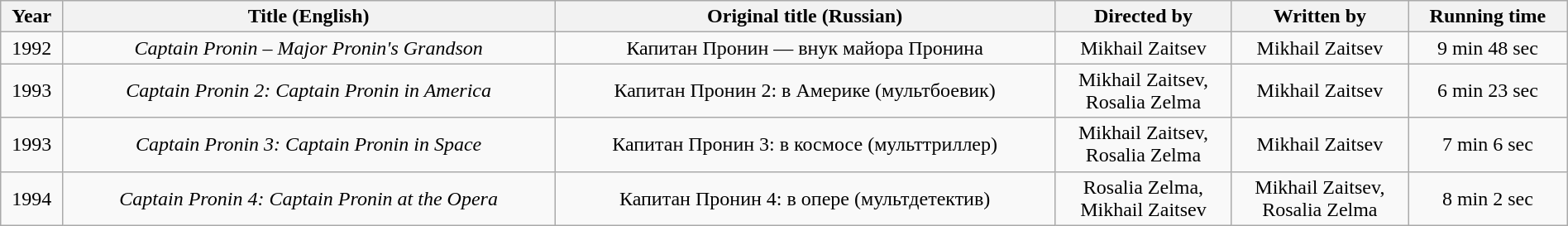<table class="wikitable plainrowheaders" style="width:100%; margin:auto;">
<tr>
<th bgcolor="#efefef" scope="col">Year</th>
<th bgcolor="#efefef" class=unsortable scope="col">Title (English)</th>
<th bgcolor="#efefef" class=unsortable scope="col">Original title (Russian)</th>
<th bgcolor="#efefef" class=unsortable scope="col">Directed by</th>
<th bgcolor="#efefef" class=unsortable scope="col">Written by</th>
<th bgcolor="#efefef" class=unsortable scope="col">Running time</th>
</tr>
<tr>
<td align="center">1992</td>
<td align="center"><em>Captain Pronin – Major Pronin's Grandson</em></td>
<td align="center">Капитан Пронин — внук майора Пронина</td>
<td align="center">Mikhail Zaitsev</td>
<td align="center">Mikhail Zaitsev</td>
<td align="center">9 min 48 sec</td>
</tr>
<tr>
<td align="center">1993</td>
<td align="center"><em>Captain Pronin 2: Captain Pronin in America</em></td>
<td align="center">Капитан Пронин 2: в Америке (мультбоевик)</td>
<td align="center">Mikhail Zaitsev,<br>Rosalia Zelma</td>
<td align="center">Mikhail Zaitsev</td>
<td align="center">6 min 23 sec</td>
</tr>
<tr>
<td align="center">1993</td>
<td align="center"><em>Captain Pronin 3: Captain Pronin in Space</em></td>
<td align="center">Капитан Пронин 3: в космосе (мульттриллер)</td>
<td align="center">Mikhail Zaitsev,<br>Rosalia Zelma</td>
<td align="center">Mikhail Zaitsev</td>
<td align="center">7 min 6 sec</td>
</tr>
<tr>
<td align="center">1994</td>
<td align="center"><em>Captain Pronin 4: Captain Pronin at the Opera</em></td>
<td align="center">Капитан Пронин 4: в опере (мультдетектив)</td>
<td align="center">Rosalia Zelma,<br>Mikhail Zaitsev</td>
<td align="center">Mikhail Zaitsev,<br>Rosalia Zelma</td>
<td align="center">8 min 2 sec</td>
</tr>
</table>
